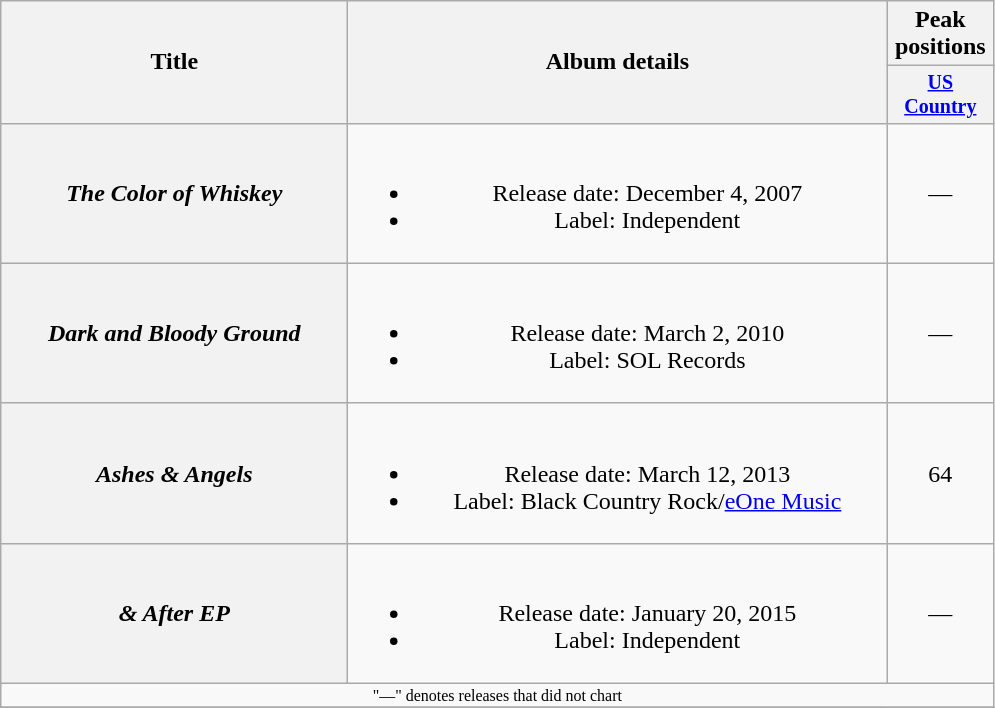<table class="wikitable plainrowheaders" style="text-align:center;">
<tr>
<th rowspan="2" style="width:14em;">Title</th>
<th rowspan="2" style="width:22em;">Album details</th>
<th colspan="1">Peak positions</th>
</tr>
<tr style="font-size:smaller;">
<th width="65"><a href='#'>US Country</a></th>
</tr>
<tr>
<th scope="row"><em>The Color of Whiskey</em></th>
<td><br><ul><li>Release date: December 4, 2007</li><li>Label: Independent</li></ul></td>
<td>—</td>
</tr>
<tr>
<th scope="row"><em>Dark and Bloody Ground</em></th>
<td><br><ul><li>Release date: March 2, 2010</li><li>Label: SOL Records</li></ul></td>
<td>—</td>
</tr>
<tr>
<th scope="row"><em>Ashes & Angels</em></th>
<td><br><ul><li>Release date: March 12, 2013</li><li>Label: Black Country Rock/<a href='#'>eOne Music</a></li></ul></td>
<td>64</td>
</tr>
<tr>
<th scope="row"><em>& After EP</em></th>
<td><br><ul><li>Release date: January 20, 2015</li><li>Label: Independent</li></ul></td>
<td>—</td>
</tr>
<tr>
<td colspan="3" style="font-size:8pt">"—" denotes releases that did not chart</td>
</tr>
<tr>
</tr>
</table>
